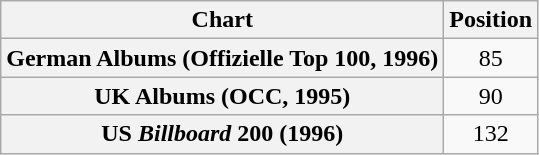<table class="wikitable plainrowheaders">
<tr>
<th>Chart</th>
<th>Position</th>
</tr>
<tr>
<th scope="row">German Albums (Offizielle Top 100, 1996)</th>
<td align="center">85</td>
</tr>
<tr>
<th scope="row">UK Albums (OCC, 1995)</th>
<td align="center">90</td>
</tr>
<tr>
<th scope="row">US <em>Billboard</em> 200 (1996)</th>
<td align="center">132</td>
</tr>
</table>
